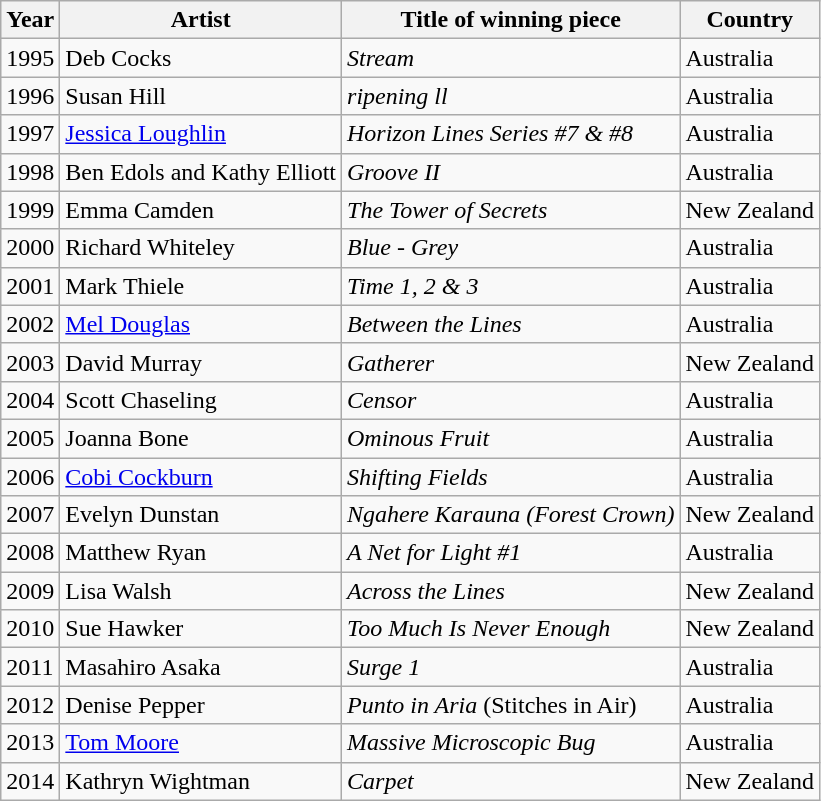<table class="wikitable">
<tr>
<th>Year</th>
<th>Artist</th>
<th>Title of winning piece</th>
<th>Country</th>
</tr>
<tr>
<td>1995</td>
<td>Deb Cocks</td>
<td><em>Stream</em></td>
<td>Australia</td>
</tr>
<tr>
<td>1996</td>
<td>Susan Hill</td>
<td><em>ripening ll</em></td>
<td>Australia</td>
</tr>
<tr>
<td>1997</td>
<td><a href='#'>Jessica Loughlin</a></td>
<td><em>Horizon Lines Series #7 & #8</em></td>
<td>Australia</td>
</tr>
<tr>
<td>1998</td>
<td>Ben Edols and Kathy Elliott</td>
<td><em>Groove II</em></td>
<td>Australia</td>
</tr>
<tr>
<td>1999</td>
<td>Emma Camden</td>
<td><em>The Tower of Secrets</em></td>
<td>New Zealand</td>
</tr>
<tr>
<td>2000</td>
<td>Richard Whiteley</td>
<td><em>Blue - Grey</em></td>
<td>Australia</td>
</tr>
<tr>
<td>2001</td>
<td>Mark Thiele</td>
<td><em>Time 1, 2 & 3</em></td>
<td>Australia</td>
</tr>
<tr>
<td>2002</td>
<td><a href='#'>Mel Douglas</a></td>
<td><em>Between the Lines</em></td>
<td>Australia</td>
</tr>
<tr>
<td>2003</td>
<td>David Murray</td>
<td><em>Gatherer</em></td>
<td>New Zealand</td>
</tr>
<tr>
<td>2004</td>
<td>Scott Chaseling</td>
<td><em>Censor</em></td>
<td>Australia</td>
</tr>
<tr>
<td>2005</td>
<td>Joanna Bone</td>
<td><em>Ominous Fruit</em></td>
<td>Australia</td>
</tr>
<tr>
<td>2006</td>
<td><a href='#'>Cobi Cockburn</a></td>
<td><em>Shifting Fields</em></td>
<td>Australia</td>
</tr>
<tr>
<td>2007</td>
<td>Evelyn Dunstan</td>
<td><em>Ngahere Karauna (Forest Crown)</em></td>
<td>New Zealand</td>
</tr>
<tr>
<td>2008</td>
<td>Matthew Ryan</td>
<td><em>A Net for Light #1</em></td>
<td>Australia</td>
</tr>
<tr>
<td>2009</td>
<td>Lisa Walsh</td>
<td><em>Across the Lines</em></td>
<td>New Zealand</td>
</tr>
<tr>
<td>2010</td>
<td>Sue Hawker</td>
<td><em>Too Much Is Never Enough</em></td>
<td>New Zealand</td>
</tr>
<tr>
<td>2011</td>
<td>Masahiro Asaka</td>
<td><em>Surge 1</em></td>
<td>Australia</td>
</tr>
<tr>
<td>2012</td>
<td>Denise Pepper</td>
<td><em>Punto in Aria</em> (Stitches in Air)</td>
<td>Australia</td>
</tr>
<tr>
<td>2013</td>
<td><a href='#'>Tom Moore</a></td>
<td><em>Massive Microscopic Bug</em></td>
<td>Australia</td>
</tr>
<tr>
<td>2014</td>
<td>Kathryn Wightman</td>
<td><em>Carpet</em></td>
<td>New Zealand</td>
</tr>
</table>
